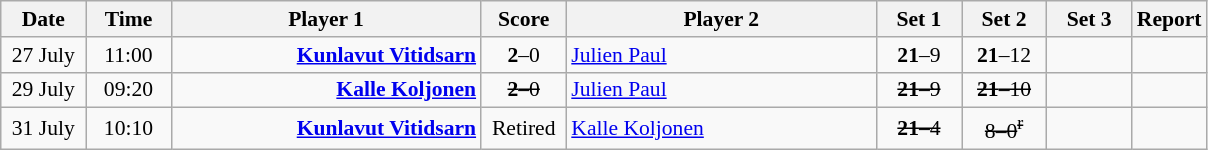<table class="wikitable" style="font-size:90%; text-align:center">
<tr>
<th width="50">Date</th>
<th width="50">Time</th>
<th width="200">Player 1</th>
<th width="50">Score</th>
<th width="200">Player 2</th>
<th width="50">Set 1</th>
<th width="50">Set 2</th>
<th width="50">Set 3</th>
<th>Report</th>
</tr>
<tr>
<td>27 July</td>
<td>11:00</td>
<td align="right"><strong><a href='#'>Kunlavut Vitidsarn</a> </strong></td>
<td><strong>2</strong>–0</td>
<td align="left"> <a href='#'>Julien Paul</a></td>
<td><strong>21</strong>–9</td>
<td><strong>21</strong>–12</td>
<td></td>
<td></td>
</tr>
<tr>
<td>29 July</td>
<td>09:20</td>
<td align="right"><strong><a href='#'>Kalle Koljonen</a> </strong></td>
<td><s><strong>2</strong>–0</s></td>
<td align="left"> <a href='#'>Julien Paul</a></td>
<td><s><strong>21</strong>–9</s></td>
<td><s><strong>21</strong>–10</s></td>
<td></td>
<td></td>
</tr>
<tr>
<td>31 July</td>
<td>10:10</td>
<td align="right"><strong><a href='#'>Kunlavut Vitidsarn</a> </strong></td>
<td>Retired</td>
<td align="left"> <a href='#'>Kalle Koljonen</a></td>
<td><s><strong>21</strong>–4</s></td>
<td><s>8–0<sup>r</sup></s></td>
<td></td>
<td></td>
</tr>
</table>
